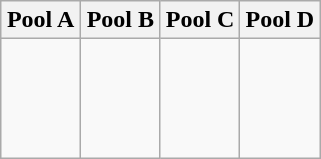<table class="wikitable">
<tr>
<th width=25%>Pool A</th>
<th width=25%>Pool B</th>
<th width=25%>Pool C</th>
<th width=25%>Pool D</th>
</tr>
<tr>
<td><br><br>
<br>
<br>
</td>
<td><br><br>
<br>
<br>
</td>
<td><br><br>
<br>
<br>
</td>
<td><br><br>
<br>
<br>
</td>
</tr>
</table>
